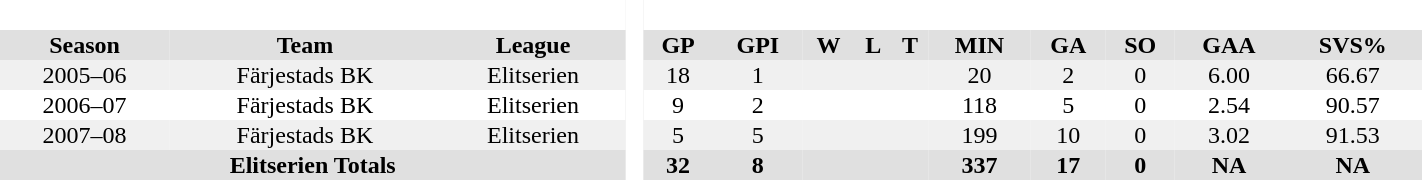<table BORDER="0" CELLPADDING="1" CELLSPACING="0" width="75%" style="text-align:center">
<tr ALIGN="center" bgcolor="#e0e0e0">
<th colspan="3" bgcolor="#ffffff"> </th>
<th rowspan="99" bgcolor="#ffffff"> </th>
</tr>
<tr ALIGN="center" bgcolor="#e0e0e0">
<th>Season</th>
<th>Team</th>
<th>League</th>
<th>GP</th>
<th>GPI</th>
<th>W</th>
<th>L</th>
<th>T</th>
<th>MIN</th>
<th>GA</th>
<th>SO</th>
<th>GAA</th>
<th>SVS%</th>
</tr>
<tr ALIGN="center" bgcolor="#f0f0f0">
<td>2005–06</td>
<td>Färjestads BK</td>
<td>Elitserien</td>
<td>18</td>
<td>1</td>
<td></td>
<td></td>
<td></td>
<td>20</td>
<td>2</td>
<td>0</td>
<td>6.00</td>
<td>66.67</td>
</tr>
<tr ALIGN="center">
<td>2006–07</td>
<td>Färjestads BK</td>
<td>Elitserien</td>
<td>9</td>
<td>2</td>
<td></td>
<td></td>
<td></td>
<td>118</td>
<td>5</td>
<td>0</td>
<td>2.54</td>
<td>90.57</td>
</tr>
<tr ALIGN="center" bgcolor="#f0f0f0">
<td>2007–08</td>
<td>Färjestads BK</td>
<td>Elitserien</td>
<td>5</td>
<td>5</td>
<td></td>
<td></td>
<td></td>
<td>199</td>
<td>10</td>
<td>0</td>
<td>3.02</td>
<td>91.53</td>
</tr>
<tr ALIGN="center" bgcolor="#e0e0e0">
<th colspan="3">Elitserien Totals</th>
<th>32</th>
<th>8</th>
<th></th>
<th></th>
<th></th>
<th>337</th>
<th>17</th>
<th>0</th>
<th>NA</th>
<th>NA</th>
</tr>
</table>
